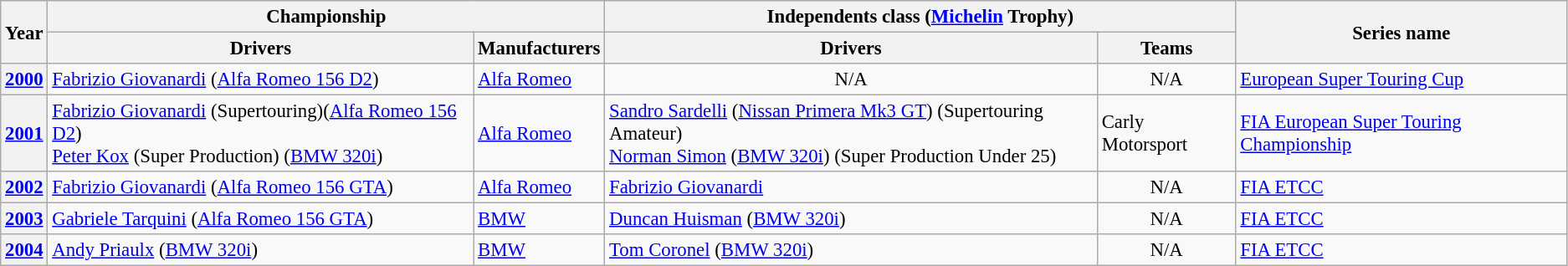<table class="wikitable" style="font-size: 95%;">
<tr>
<th rowspan=2>Year</th>
<th colspan=2>Championship</th>
<th colspan=2>Independents class (<a href='#'>Michelin</a> Trophy)</th>
<th rowspan=2>Series name</th>
</tr>
<tr>
<th>Drivers</th>
<th>Manufacturers</th>
<th>Drivers</th>
<th>Teams</th>
</tr>
<tr>
<th><a href='#'>2000</a></th>
<td> <a href='#'>Fabrizio Giovanardi</a> (<a href='#'>Alfa Romeo 156 D2</a>)</td>
<td> <a href='#'>Alfa Romeo</a></td>
<td align=center>N/A</td>
<td align=center>N/A</td>
<td><a href='#'>European Super Touring Cup</a></td>
</tr>
<tr>
<th><a href='#'>2001</a></th>
<td> <a href='#'>Fabrizio Giovanardi</a> (Supertouring)(<a href='#'>Alfa Romeo 156 D2</a>)<br>  <a href='#'>Peter Kox</a> (Super Production) (<a href='#'>BMW 320i</a>)</td>
<td> <a href='#'>Alfa Romeo</a></td>
<td> <a href='#'>Sandro Sardelli</a> (<a href='#'>Nissan Primera Mk3 GT</a>) (Supertouring Amateur)<br> <a href='#'>Norman Simon</a> (<a href='#'>BMW 320i</a>) (Super Production Under 25)</td>
<td> Carly Motorsport</td>
<td><a href='#'>FIA European Super Touring Championship</a></td>
</tr>
<tr>
<th><a href='#'>2002</a></th>
<td> <a href='#'>Fabrizio Giovanardi</a> (<a href='#'>Alfa Romeo 156 GTA</a>)</td>
<td> <a href='#'>Alfa Romeo</a></td>
<td> <a href='#'>Fabrizio Giovanardi</a></td>
<td align=center>N/A</td>
<td><a href='#'>FIA ETCC</a></td>
</tr>
<tr>
<th><a href='#'>2003</a></th>
<td> <a href='#'>Gabriele Tarquini</a> (<a href='#'>Alfa Romeo 156 GTA</a>)</td>
<td> <a href='#'>BMW</a></td>
<td> <a href='#'>Duncan Huisman</a> (<a href='#'>BMW 320i</a>)</td>
<td align=center>N/A</td>
<td><a href='#'>FIA ETCC</a></td>
</tr>
<tr>
<th><a href='#'>2004</a></th>
<td> <a href='#'>Andy Priaulx</a> (<a href='#'>BMW 320i</a>)</td>
<td> <a href='#'>BMW</a></td>
<td> <a href='#'>Tom Coronel</a> (<a href='#'>BMW 320i</a>)</td>
<td align=center>N/A</td>
<td><a href='#'>FIA ETCC</a></td>
</tr>
</table>
